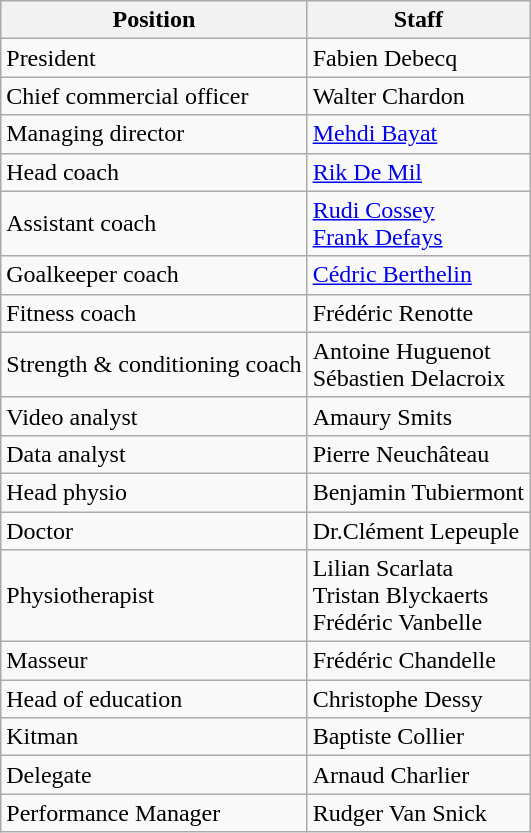<table class="wikitable">
<tr>
<th>Position</th>
<th>Staff</th>
</tr>
<tr>
<td>President</td>
<td> Fabien Debecq</td>
</tr>
<tr>
<td>Chief commercial officer</td>
<td> Walter Chardon</td>
</tr>
<tr>
<td>Managing director</td>
<td> <a href='#'>Mehdi Bayat</a></td>
</tr>
<tr>
<td>Head coach</td>
<td> <a href='#'>Rik De Mil</a></td>
</tr>
<tr>
<td>Assistant coach</td>
<td> <a href='#'>Rudi Cossey</a> <br>  <a href='#'>Frank Defays</a></td>
</tr>
<tr>
<td>Goalkeeper coach</td>
<td> <a href='#'>Cédric Berthelin</a></td>
</tr>
<tr>
<td>Fitness coach</td>
<td> Frédéric Renotte</td>
</tr>
<tr>
<td>Strength & conditioning coach</td>
<td> Antoine Huguenot <br>  Sébastien Delacroix</td>
</tr>
<tr>
<td>Video analyst</td>
<td> Amaury Smits</td>
</tr>
<tr>
<td>Data analyst</td>
<td> Pierre Neuchâteau</td>
</tr>
<tr>
<td>Head physio</td>
<td> Benjamin Tubiermont</td>
</tr>
<tr>
<td>Doctor</td>
<td> Dr.Clément Lepeuple</td>
</tr>
<tr>
<td>Physiotherapist</td>
<td>  Lilian Scarlata <br>  Tristan Blyckaerts <br>  Frédéric Vanbelle</td>
</tr>
<tr>
<td>Masseur</td>
<td>  Frédéric Chandelle</td>
</tr>
<tr>
<td>Head of education</td>
<td> Christophe Dessy</td>
</tr>
<tr>
<td>Kitman</td>
<td> Baptiste Collier</td>
</tr>
<tr>
<td>Delegate</td>
<td> Arnaud Charlier</td>
</tr>
<tr>
<td>Performance Manager</td>
<td> Rudger Van Snick</td>
</tr>
</table>
